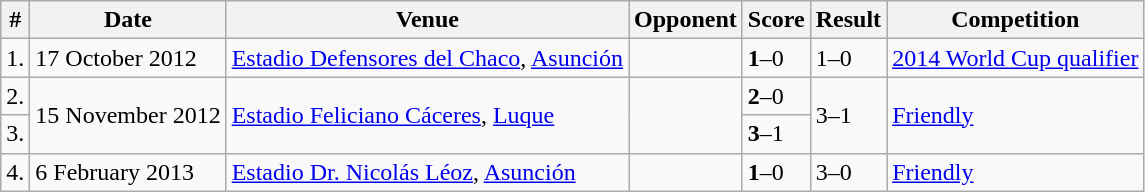<table class="wikitable">
<tr>
<th>#</th>
<th>Date</th>
<th>Venue</th>
<th>Opponent</th>
<th>Score</th>
<th>Result</th>
<th>Competition</th>
</tr>
<tr>
<td>1.</td>
<td>17 October 2012</td>
<td><a href='#'>Estadio Defensores del Chaco</a>, <a href='#'>Asunción</a></td>
<td></td>
<td><strong>1</strong>–0</td>
<td>1–0</td>
<td><a href='#'>2014 World Cup qualifier</a></td>
</tr>
<tr>
<td>2.</td>
<td rowspan="2">15 November 2012</td>
<td rowspan="2"><a href='#'>Estadio Feliciano Cáceres</a>, <a href='#'>Luque</a></td>
<td rowspan="2"></td>
<td><strong>2</strong>–0</td>
<td rowspan="2">3–1</td>
<td rowspan="2"><a href='#'>Friendly</a></td>
</tr>
<tr>
<td>3.</td>
<td><strong>3</strong>–1</td>
</tr>
<tr>
<td>4.</td>
<td>6 February 2013</td>
<td><a href='#'>Estadio Dr. Nicolás Léoz</a>, <a href='#'>Asunción</a></td>
<td></td>
<td><strong>1</strong>–0</td>
<td>3–0</td>
<td><a href='#'>Friendly</a></td>
</tr>
</table>
